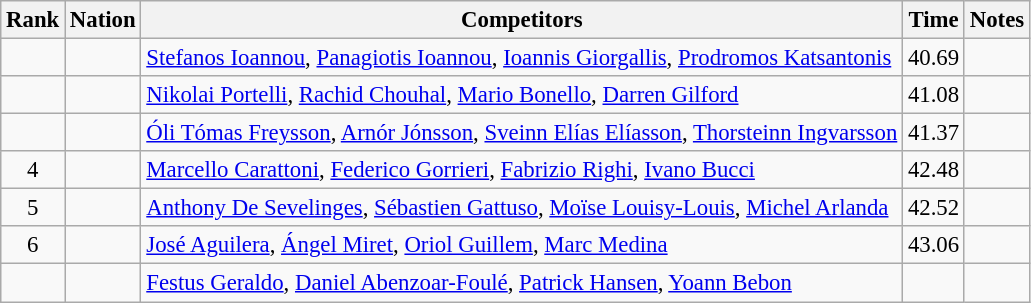<table class="wikitable sortable" style="text-align:center; font-size:95%">
<tr>
<th>Rank</th>
<th>Nation</th>
<th>Competitors</th>
<th>Time</th>
<th>Notes</th>
</tr>
<tr>
<td></td>
<td align=left></td>
<td align=left><a href='#'>Stefanos Ioannou</a>, <a href='#'>Panagiotis Ioannou</a>, <a href='#'>Ioannis Giorgallis</a>, <a href='#'>Prodromos Katsantonis</a></td>
<td>40.69</td>
<td></td>
</tr>
<tr>
<td></td>
<td align=left></td>
<td align=left><a href='#'>Nikolai Portelli</a>, <a href='#'>Rachid Chouhal</a>, <a href='#'>Mario Bonello</a>, <a href='#'>Darren Gilford</a></td>
<td>41.08</td>
<td></td>
</tr>
<tr>
<td></td>
<td align=left></td>
<td align=left><a href='#'>Óli Tómas Freysson</a>, <a href='#'>Arnór Jónsson</a>, <a href='#'>Sveinn Elías Elíasson</a>, <a href='#'>Thorsteinn Ingvarsson</a></td>
<td>41.37</td>
<td></td>
</tr>
<tr>
<td>4</td>
<td align=left></td>
<td align=left><a href='#'>Marcello Carattoni</a>, <a href='#'>Federico Gorrieri</a>, <a href='#'>Fabrizio Righi</a>, <a href='#'>Ivano Bucci</a></td>
<td>42.48</td>
<td></td>
</tr>
<tr>
<td>5</td>
<td align=left></td>
<td align=left><a href='#'>Anthony De Sevelinges</a>, <a href='#'>Sébastien Gattuso</a>, <a href='#'>Moïse Louisy-Louis</a>, <a href='#'>Michel Arlanda</a></td>
<td>42.52</td>
<td></td>
</tr>
<tr>
<td>6</td>
<td align=left></td>
<td align=left><a href='#'>José Aguilera</a>, <a href='#'>Ángel Miret</a>, <a href='#'>Oriol Guillem</a>, <a href='#'>Marc Medina</a></td>
<td>43.06</td>
<td></td>
</tr>
<tr>
<td></td>
<td align=left></td>
<td align=left><a href='#'>Festus Geraldo</a>, <a href='#'>Daniel Abenzoar-Foulé</a>, <a href='#'>Patrick Hansen</a>, <a href='#'>Yoann Bebon</a></td>
<td></td>
<td></td>
</tr>
</table>
